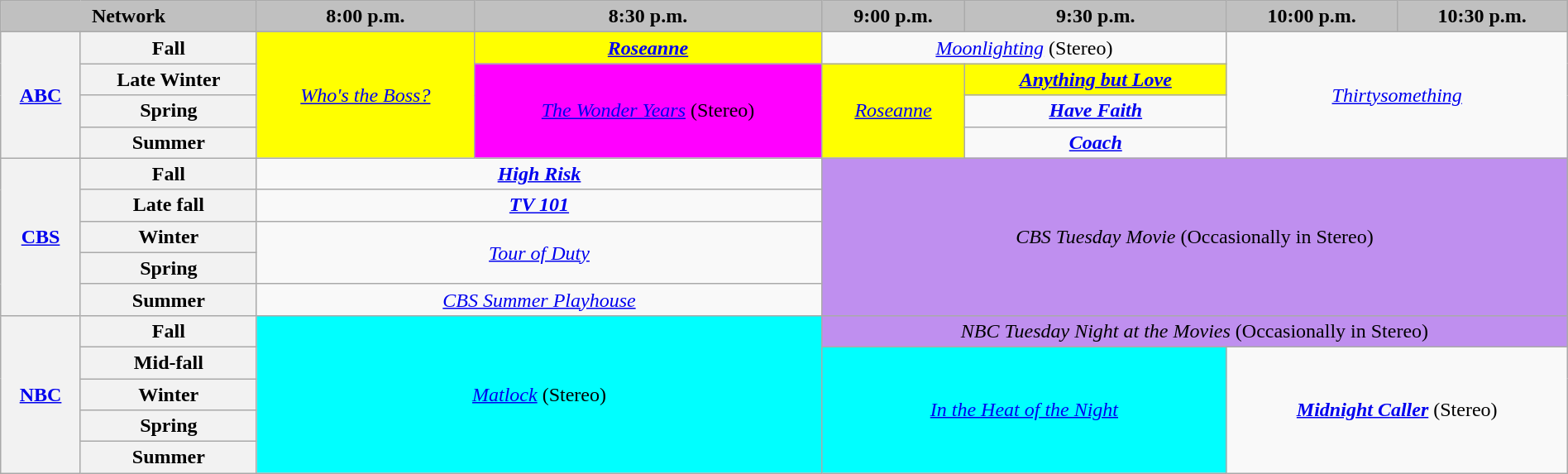<table class="wikitable" style="width:100%;margin-right:0;text-align:center;">
<tr>
<th colspan="2" style="background-color:#C0C0C0;text-align:center">Network</th>
<th style="background-color:#C0C0C0;text-align:center">8:00 p.m.</th>
<th style="background-color:#C0C0C0;text-align:center">8:30 p.m.</th>
<th style="background-color:#C0C0C0;text-align:center">9:00 p.m.</th>
<th style="background-color:#C0C0C0;text-align:center">9:30 p.m.</th>
<th style="background-color:#C0C0C0;text-align:center">10:00 p.m.</th>
<th style="background-color:#C0C0C0;text-align:center">10:30 p.m.</th>
</tr>
<tr>
<th rowspan="4"><a href='#'>ABC</a></th>
<th>Fall</th>
<td style="background:#FFFF00;" rowspan="4"><em><a href='#'>Who's the Boss?</a></em> </td>
<td style="background:#FFFF00;"><strong><em><a href='#'>Roseanne</a></em></strong> </td>
<td colspan="2"><em><a href='#'>Moonlighting</a></em> (Stereo)</td>
<td colspan="2" rowspan="4"><em><a href='#'>Thirtysomething</a></em></td>
</tr>
<tr>
<th>Late Winter</th>
<td style="background:#FF00FF;" rowspan="3"><em><a href='#'>The Wonder Years</a></em> (Stereo) </td>
<td rowspan="3" style="background:#FFFF00;"><em><a href='#'>Roseanne</a></em> </td>
<td style="background:#FFFF00;"><strong><em><a href='#'>Anything but Love</a></em></strong> </td>
</tr>
<tr>
<th>Spring</th>
<td><strong><em><a href='#'>Have Faith</a></em></strong></td>
</tr>
<tr>
<th>Summer</th>
<td><strong><em><a href='#'>Coach</a></em></strong></td>
</tr>
<tr>
<th rowspan="5"><a href='#'>CBS</a></th>
<th>Fall</th>
<td colspan="2"><strong><em><a href='#'>High Risk</a></em></strong></td>
<td rowspan="5" colspan="4" style="background:#bf8fef;"><em>CBS Tuesday Movie</em> (Occasionally in Stereo)</td>
</tr>
<tr>
<th>Late fall</th>
<td colspan="2"><strong><em><a href='#'>TV 101</a></em></strong></td>
</tr>
<tr>
<th>Winter</th>
<td rowspan="2" colspan="2"><em><a href='#'>Tour of Duty</a></em></td>
</tr>
<tr>
<th>Spring</th>
</tr>
<tr>
<th>Summer</th>
<td colspan="2"><em><a href='#'>CBS Summer Playhouse</a></em></td>
</tr>
<tr>
<th rowspan="5"><a href='#'>NBC</a></th>
<th>Fall</th>
<td style="background:#00FFFF;" rowspan="5" colspan="2"><em><a href='#'>Matlock</a></em> (Stereo) </td>
<td colspan="4" style="background:#bf8fef;"><em>NBC Tuesday Night at the Movies</em> (Occasionally in Stereo)</td>
</tr>
<tr>
<th>Mid-fall</th>
<td style="background:#00FFFF" colspan="2" rowspan="4"><em><a href='#'>In the Heat of the Night</a></em> </td>
<td colspan="2" rowspan="4"><strong><em><a href='#'>Midnight Caller</a></em></strong> (Stereo)</td>
</tr>
<tr>
<th>Winter</th>
</tr>
<tr>
<th>Spring</th>
</tr>
<tr>
<th>Summer</th>
</tr>
</table>
